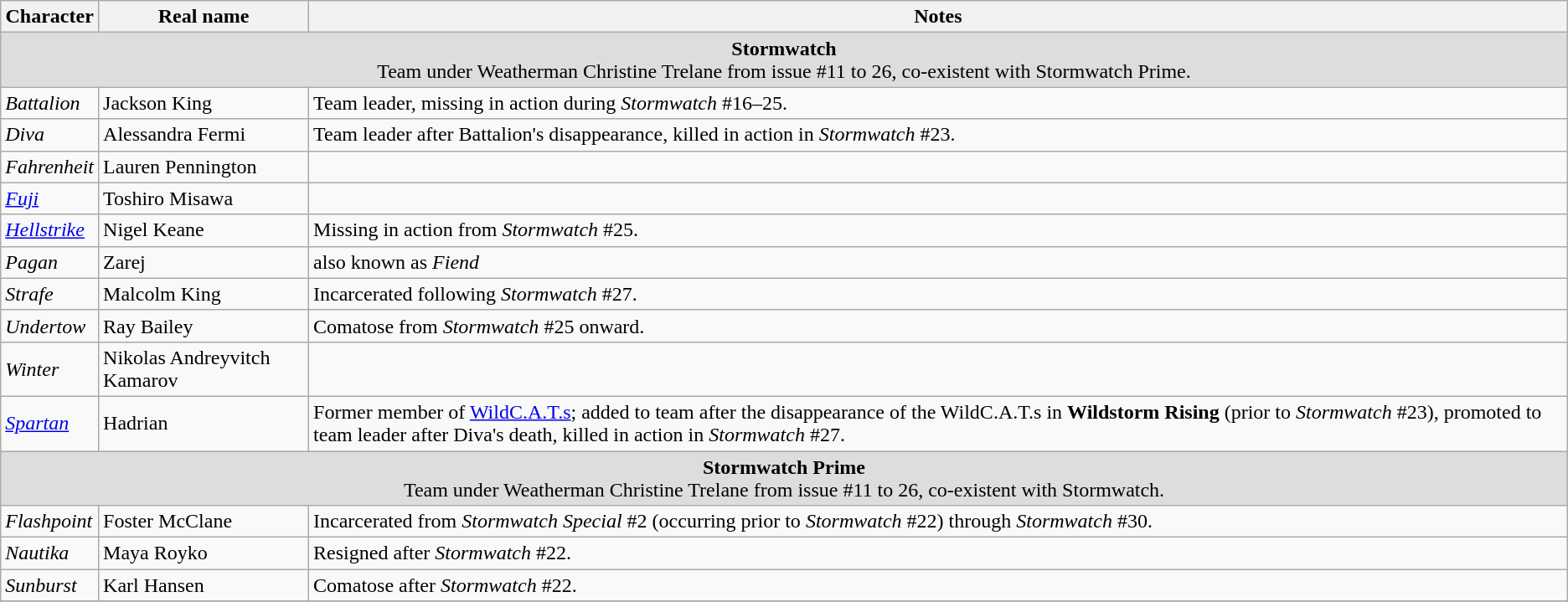<table class="wikitable">
<tr>
<th>Character</th>
<th>Real name</th>
<th>Notes</th>
</tr>
<tr bgcolor="#DDDDDD">
<td colspan=5 align=center><strong>Stormwatch</strong><br>Team under Weatherman Christine Trelane from issue #11 to 26, co-existent with Stormwatch Prime.</td>
</tr>
<tr>
<td><em>Battalion</em></td>
<td>Jackson King</td>
<td>Team leader, missing in action during <em>Stormwatch</em> #16–25.</td>
</tr>
<tr>
<td><em>Diva</em></td>
<td>Alessandra Fermi</td>
<td>Team leader after Battalion's disappearance, killed in action in <em>Stormwatch</em> #23.</td>
</tr>
<tr>
<td><em>Fahrenheit</em></td>
<td>Lauren Pennington</td>
<td></td>
</tr>
<tr>
<td><em><a href='#'>Fuji</a></em></td>
<td>Toshiro Misawa</td>
<td></td>
</tr>
<tr>
<td><em><a href='#'>Hellstrike</a></em></td>
<td>Nigel Keane</td>
<td>Missing in action from <em>Stormwatch</em> #25.</td>
</tr>
<tr>
<td><em>Pagan</em></td>
<td>Zarej</td>
<td>also known as <em>Fiend</em></td>
</tr>
<tr>
<td><em>Strafe</em></td>
<td>Malcolm King</td>
<td>Incarcerated following <em>Stormwatch</em> #27.</td>
</tr>
<tr>
<td><em>Undertow</em></td>
<td>Ray Bailey</td>
<td>Comatose from <em>Stormwatch</em> #25 onward.</td>
</tr>
<tr>
<td><em>Winter</em></td>
<td>Nikolas Andreyvitch Kamarov</td>
<td></td>
</tr>
<tr>
<td><em><a href='#'>Spartan</a></em></td>
<td>Hadrian</td>
<td>Former member of <a href='#'>WildC.A.T.s</a>; added to team after the disappearance of the WildC.A.T.s in <strong>Wildstorm Rising</strong> (prior to <em>Stormwatch</em> #23), promoted to team leader after Diva's death, killed in action in <em>Stormwatch</em> #27.</td>
</tr>
<tr bgcolor="#DDDDDD">
<td colspan=5 align=center><strong>Stormwatch Prime</strong><br>Team under Weatherman Christine Trelane from issue #11 to 26, co-existent with Stormwatch.</td>
</tr>
<tr>
<td><em>Flashpoint</em></td>
<td>Foster McClane</td>
<td>Incarcerated from <em>Stormwatch Special</em> #2 (occurring prior to <em>Stormwatch</em> #22) through <em>Stormwatch</em> #30.</td>
</tr>
<tr>
<td><em>Nautika</em></td>
<td>Maya Royko</td>
<td>Resigned after <em>Stormwatch</em> #22.</td>
</tr>
<tr>
<td><em>Sunburst</em></td>
<td>Karl Hansen</td>
<td>Comatose after <em>Stormwatch</em> #22.</td>
</tr>
<tr>
</tr>
</table>
